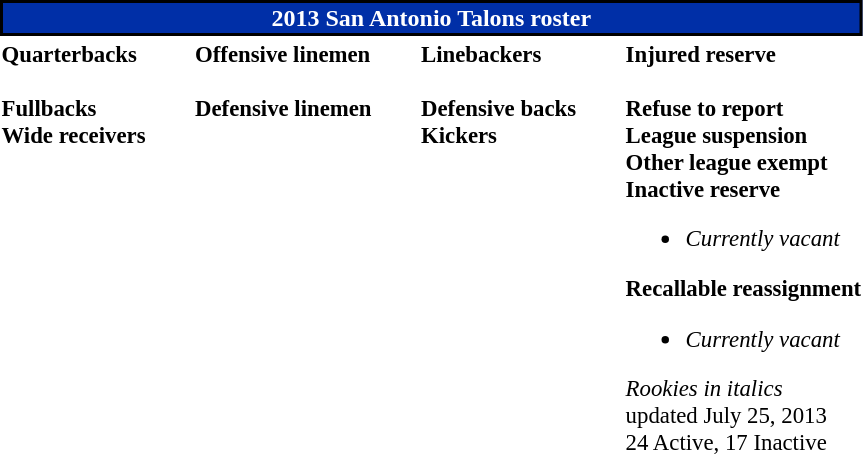<table class="toccolours" style="text-align: left;">
<tr>
<th colspan=7 style="background:#002FA7; border: 2px solid black; color:white; text-align:center;"><strong>2013 San Antonio Talons roster</strong></th>
</tr>
<tr>
<td style="font-size: 95%;" valign="top"><strong>Quarterbacks</strong><br>
<br><strong>Fullbacks</strong>

<br><strong>Wide receivers</strong>




</td>
<td style="width: 25px;"></td>
<td style="font-size: 95%;" valign="top"><strong>Offensive linemen</strong><br>

<br><strong>Defensive linemen</strong>


</td>
<td style="width: 25px;"></td>
<td style="font-size: 95%;" valign="top"><strong>Linebackers</strong><br>

<br><strong>Defensive backs</strong>




<br><strong>Kickers</strong>
</td>
<td style="width: 25px;"></td>
<td style="font-size: 95%;" valign="top"><strong>Injured reserve</strong><br>







<br><strong>Refuse to report</strong>
<br><strong>League suspension</strong>




<br><strong>Other league exempt</strong>

<br><strong>Inactive reserve</strong><ul><li><em>Currently vacant</em></li></ul><strong>Recallable reassignment</strong><ul><li><em>Currently vacant</em></li></ul>
<em>Rookies in italics</em><br>
<span></span> updated July 25, 2013<br>
24 Active, 17 Inactive
</td>
</tr>
<tr>
</tr>
</table>
